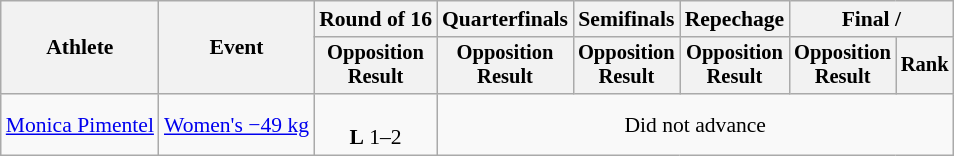<table class="wikitable" style="font-size:90%;">
<tr>
<th rowspan=2>Athlete</th>
<th rowspan=2>Event</th>
<th>Round of 16</th>
<th>Quarterfinals</th>
<th>Semifinals</th>
<th>Repechage</th>
<th colspan=2>Final / </th>
</tr>
<tr style="font-size:95%">
<th>Opposition<br>Result</th>
<th>Opposition<br>Result</th>
<th>Opposition<br>Result</th>
<th>Opposition<br>Result</th>
<th>Opposition<br>Result</th>
<th>Rank</th>
</tr>
<tr align=center>
<td align=left><a href='#'>Monica Pimentel</a></td>
<td align=left><a href='#'>Women's −49 kg</a></td>
<td><br><strong>L</strong> 1–2</td>
<td colspan=5>Did not advance</td>
</tr>
</table>
